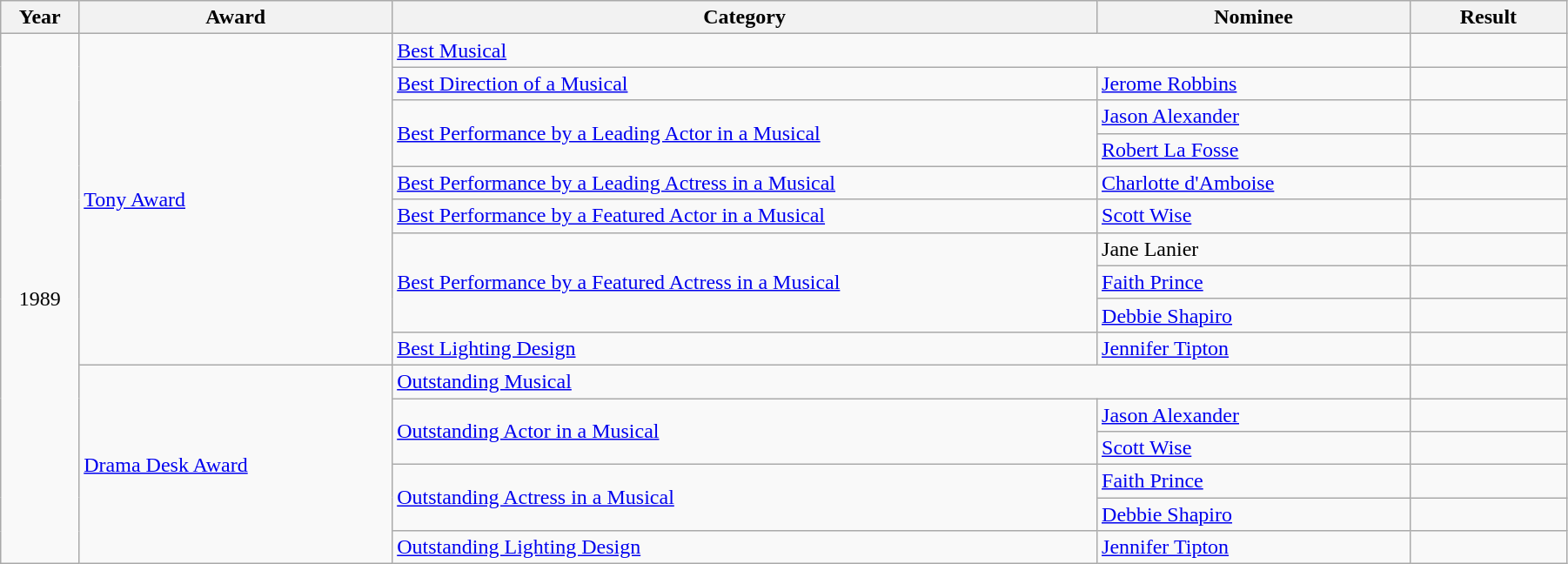<table class="wikitable" width="95%">
<tr>
<th width="5%">Year</th>
<th width="20%">Award</th>
<th width="45%">Category</th>
<th width="20%">Nominee</th>
<th width="10%">Result</th>
</tr>
<tr>
<td rowspan="16" align="center">1989</td>
<td rowspan="10"><a href='#'>Tony Award</a></td>
<td colspan="2"><a href='#'>Best Musical</a></td>
<td></td>
</tr>
<tr>
<td><a href='#'>Best Direction of a Musical</a></td>
<td><a href='#'>Jerome Robbins</a></td>
<td></td>
</tr>
<tr>
<td rowspan="2"><a href='#'>Best Performance by a Leading Actor in a Musical</a></td>
<td><a href='#'>Jason Alexander</a></td>
<td></td>
</tr>
<tr>
<td><a href='#'>Robert La Fosse</a></td>
<td></td>
</tr>
<tr>
<td><a href='#'>Best Performance by a Leading Actress in a Musical</a></td>
<td><a href='#'>Charlotte d'Amboise</a></td>
<td></td>
</tr>
<tr>
<td><a href='#'>Best Performance by a Featured Actor in a Musical</a></td>
<td><a href='#'>Scott Wise</a></td>
<td></td>
</tr>
<tr>
<td rowspan="3"><a href='#'>Best Performance by a Featured Actress in a Musical</a></td>
<td>Jane Lanier</td>
<td></td>
</tr>
<tr>
<td><a href='#'>Faith Prince</a></td>
<td></td>
</tr>
<tr>
<td><a href='#'>Debbie Shapiro</a></td>
<td></td>
</tr>
<tr>
<td><a href='#'>Best Lighting Design</a></td>
<td><a href='#'>Jennifer Tipton</a></td>
<td></td>
</tr>
<tr>
<td rowspan="6"><a href='#'>Drama Desk Award</a></td>
<td colspan="2"><a href='#'>Outstanding Musical</a></td>
<td></td>
</tr>
<tr>
<td rowspan="2"><a href='#'>Outstanding Actor in a Musical</a></td>
<td><a href='#'>Jason Alexander</a></td>
<td></td>
</tr>
<tr>
<td><a href='#'>Scott Wise</a></td>
<td></td>
</tr>
<tr>
<td rowspan="2"><a href='#'>Outstanding Actress in a Musical</a></td>
<td><a href='#'>Faith Prince</a></td>
<td></td>
</tr>
<tr>
<td><a href='#'>Debbie Shapiro</a></td>
<td></td>
</tr>
<tr>
<td><a href='#'>Outstanding Lighting Design</a></td>
<td><a href='#'>Jennifer Tipton</a></td>
<td></td>
</tr>
</table>
